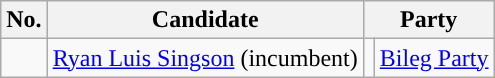<table class="wikitable sortable" style="text-align:left;">
<tr>
<th>No.</th>
<th>Candidate</th>
<th colspan="2">Party</th>
</tr>
<tr>
<td></td>
<td><a href='#'>Ryan Luis Singson</a> (incumbent)</td>
<td></td>
<td><a href='#'>Bileg Party</a></td>
</tr>
</table>
